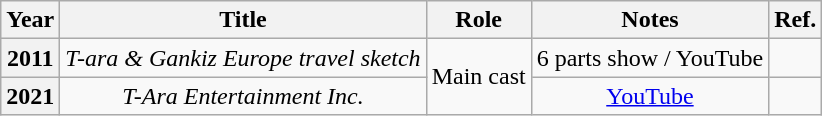<table class="wikitable plainrowheaders" style="text-align:center;">
<tr>
<th>Year</th>
<th>Title</th>
<th>Role</th>
<th>Notes</th>
<th>Ref.</th>
</tr>
<tr>
<th>2011</th>
<td><em>T-ara & Gankiz Europe travel sketch</em></td>
<td rowspan="2">Main cast</td>
<td>6 parts show / YouTube</td>
<td></td>
</tr>
<tr>
<th>2021</th>
<td><em>T-Ara Entertainment Inc.</em></td>
<td><a href='#'>YouTube</a></td>
<td></td>
</tr>
</table>
